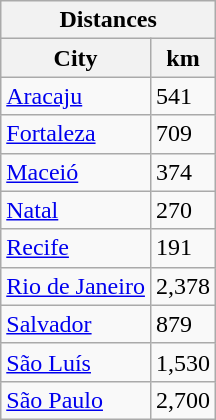<table class="wikitable">
<tr>
<th colspan=2>Distances</th>
</tr>
<tr>
<th>City</th>
<th>km</th>
</tr>
<tr>
<td><a href='#'>Aracaju</a></td>
<td>541</td>
</tr>
<tr>
<td><a href='#'>Fortaleza</a></td>
<td>709</td>
</tr>
<tr>
<td><a href='#'>Maceió</a></td>
<td>374</td>
</tr>
<tr>
<td><a href='#'>Natal</a></td>
<td>270</td>
</tr>
<tr>
<td><a href='#'>Recife</a></td>
<td>191</td>
</tr>
<tr>
<td><a href='#'>Rio de Janeiro</a></td>
<td>2,378</td>
</tr>
<tr>
<td><a href='#'>Salvador</a></td>
<td>879</td>
</tr>
<tr>
<td><a href='#'>São Luís</a></td>
<td>1,530</td>
</tr>
<tr>
<td><a href='#'>São Paulo</a></td>
<td>2,700</td>
</tr>
</table>
